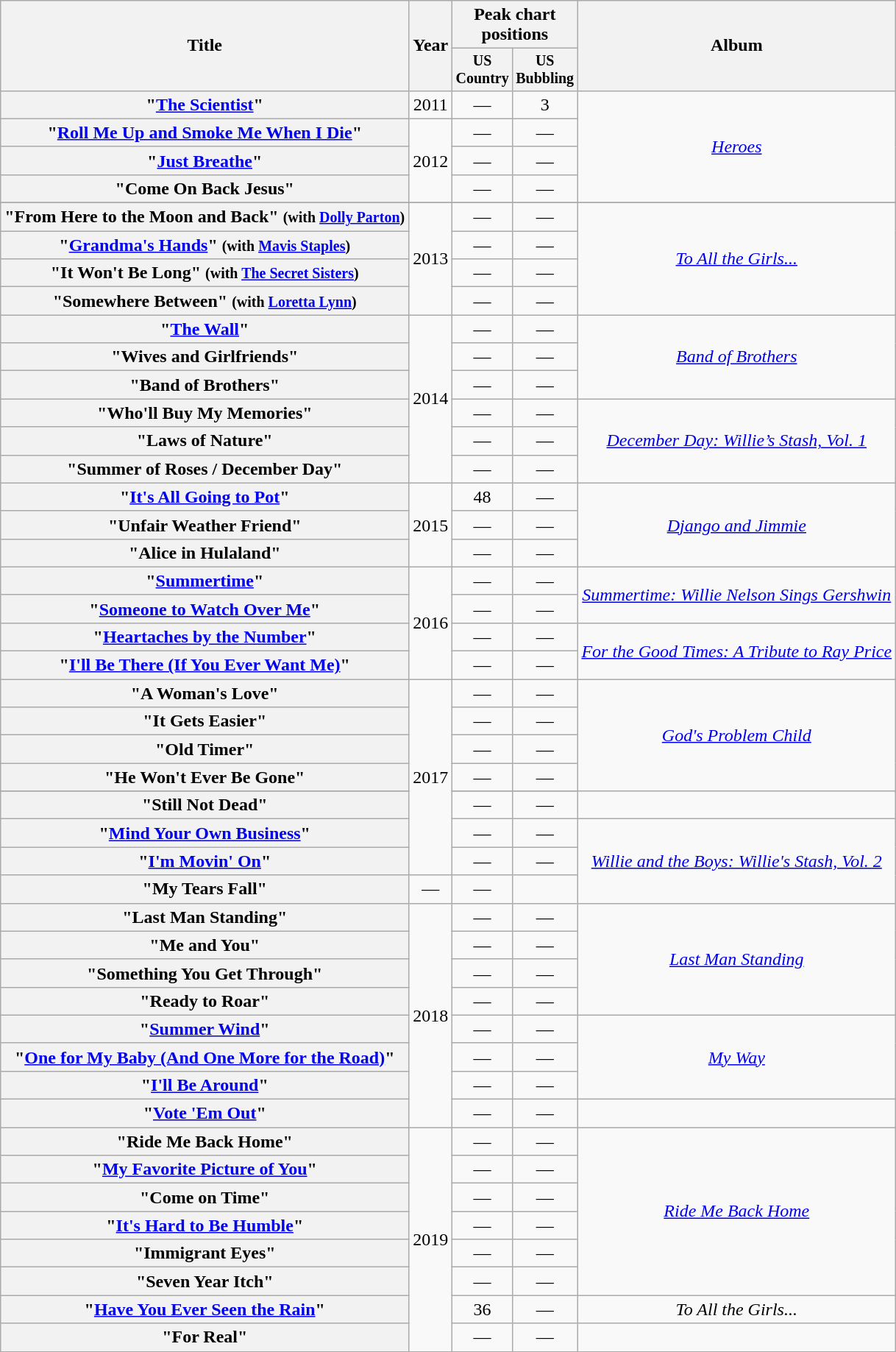<table class="wikitable plainrowheaders" style="text-align:center;">
<tr>
<th rowspan="2">Title</th>
<th rowspan="2">Year</th>
<th colspan="2">Peak chart<br>positions</th>
<th rowspan="2">Album</th>
</tr>
<tr style="font-size:smaller;">
<th width="45">US Country<br></th>
<th width="45">US Bubbling<br></th>
</tr>
<tr>
<th scope="row">"<a href='#'>The Scientist</a>"</th>
<td>2011</td>
<td>—</td>
<td>3</td>
<td rowspan="4"><em><a href='#'>Heroes</a></em></td>
</tr>
<tr>
<th scope="row">"<a href='#'>Roll Me Up and Smoke Me When I Die</a>"</th>
<td rowspan="3">2012</td>
<td>—</td>
<td>—</td>
</tr>
<tr>
<th scope="row">"<a href='#'>Just Breathe</a>"</th>
<td>—</td>
<td>—</td>
</tr>
<tr>
<th scope="row">"Come On Back Jesus"</th>
<td>—</td>
<td>—</td>
</tr>
<tr>
</tr>
<tr>
<th scope="row">"From Here to the Moon and Back" <small>(with <a href='#'>Dolly Parton</a>)</small></th>
<td rowspan="4">2013</td>
<td>—</td>
<td>—</td>
<td rowspan="4"><em><a href='#'>To All the Girls...</a></em></td>
</tr>
<tr>
<th scope="row">"<a href='#'>Grandma's Hands</a>" <small>(with <a href='#'>Mavis Staples</a>)</small></th>
<td>—</td>
<td>—</td>
</tr>
<tr>
<th scope="row">"It Won't Be Long" <small>(with <a href='#'>The Secret Sisters</a>)</small></th>
<td>—</td>
<td>—</td>
</tr>
<tr>
<th scope="row">"Somewhere Between" <small>(with <a href='#'>Loretta Lynn</a>)</small></th>
<td>—</td>
<td>—</td>
</tr>
<tr>
<th scope="row">"<a href='#'>The Wall</a>"</th>
<td rowspan="6">2014</td>
<td>—</td>
<td>—</td>
<td rowspan="3"><em><a href='#'>Band of Brothers</a></em></td>
</tr>
<tr>
<th scope="row">"Wives and Girlfriends"</th>
<td>—</td>
<td>—</td>
</tr>
<tr>
<th scope="row">"Band of Brothers"</th>
<td>—</td>
<td>—</td>
</tr>
<tr>
<th scope="row">"Who'll Buy My Memories" </th>
<td>—</td>
<td>—</td>
<td rowspan="3"><em><a href='#'>December Day: Willie’s Stash, Vol. 1</a></em></td>
</tr>
<tr>
<th scope="row">"Laws of Nature" </th>
<td>—</td>
<td>—</td>
</tr>
<tr>
<th scope="row">"Summer of Roses / December Day" </th>
<td>—</td>
<td>—</td>
</tr>
<tr>
<th scope = "row">"<a href='#'>It's All Going to Pot</a>" </th>
<td rowspan = "3">2015</td>
<td>48</td>
<td>—</td>
<td rowspan = "3"><em><a href='#'>Django and Jimmie</a></em></td>
</tr>
<tr>
<th scope="row">"Unfair Weather Friend" </th>
<td>—</td>
<td>—</td>
</tr>
<tr>
<th scope="row">"Alice in Hulaland" </th>
<td>—</td>
<td>—</td>
</tr>
<tr>
<th scope="row">"<a href='#'>Summertime</a>"</th>
<td rowspan="4">2016</td>
<td>—</td>
<td>—</td>
<td rowspan="2"><em><a href='#'>Summertime: Willie Nelson Sings Gershwin</a></em></td>
</tr>
<tr>
<th scope="row">"<a href='#'>Someone to Watch Over Me</a>"</th>
<td>—</td>
<td>—</td>
</tr>
<tr>
<th scope="row">"<a href='#'>Heartaches by the Number</a>"</th>
<td>—</td>
<td>—</td>
<td rowspan="2"><em><a href='#'>For the Good Times: A Tribute to Ray Price</a></em></td>
</tr>
<tr>
<th scope="row">"<a href='#'>I'll Be There (If You Ever Want Me)</a>"</th>
<td>—</td>
<td>—</td>
</tr>
<tr>
<th scope="row">"A Woman's Love"</th>
<td rowspan="8">2017</td>
<td>—</td>
<td>—</td>
<td rowspan="5"><em><a href='#'>God's Problem Child</a></em></td>
</tr>
<tr>
<th scope="row">"It Gets Easier"</th>
<td>—</td>
<td>—</td>
</tr>
<tr>
<th scope="row">"Old Timer"</th>
<td>—</td>
<td>—</td>
</tr>
<tr>
<th scope="row">"He Won't Ever Be Gone"</th>
<td>—</td>
<td>—</td>
</tr>
<tr>
</tr>
<tr>
<th scope="row">"Still Not Dead"</th>
<td>—</td>
<td>—</td>
</tr>
<tr>
<th scope="row">"<a href='#'>Mind Your Own Business</a>"</th>
<td>—</td>
<td>—</td>
<td rowspan = "3"><em><a href='#'>Willie and the Boys: Willie's Stash, Vol. 2</a></em></td>
</tr>
<tr>
<th scope="row">"<a href='#'>I'm Movin' On</a>"</th>
<td>—</td>
<td>—</td>
</tr>
<tr>
<th scope="row">"My Tears Fall"</th>
<td>—</td>
<td>—</td>
</tr>
<tr>
<th scope="row">"Last Man Standing"</th>
<td rowspan="8">2018</td>
<td>—</td>
<td>—</td>
<td rowspan="4"><em><a href='#'>Last Man Standing</a></em></td>
</tr>
<tr>
<th scope="row">"Me and You"</th>
<td>—</td>
<td>—</td>
</tr>
<tr>
<th scope="row">"Something You Get Through"</th>
<td>—</td>
<td>—</td>
</tr>
<tr>
<th scope="row">"Ready to Roar"</th>
<td>—</td>
<td>—</td>
</tr>
<tr>
<th scope="row">"<a href='#'>Summer Wind</a>"</th>
<td>—</td>
<td>—</td>
<td rowspan="3"><em><a href='#'>My Way</a></em></td>
</tr>
<tr>
<th scope="row">"<a href='#'>One for My Baby (And One More for the Road)</a>"</th>
<td>—</td>
<td>—</td>
</tr>
<tr>
<th scope="row">"<a href='#'>I'll Be Around</a>"</th>
<td>—</td>
<td>—</td>
</tr>
<tr>
<th scope="row">"<a href='#'>Vote 'Em Out</a>"</th>
<td>—</td>
<td>—</td>
<td></td>
</tr>
<tr>
<th scope="row">"Ride Me Back Home"</th>
<td rowspan = "8">2019</td>
<td>—</td>
<td>—</td>
<td rowspan = "6"><em><a href='#'>Ride Me Back Home</a></em></td>
</tr>
<tr>
<th scope="row">"<a href='#'>My Favorite Picture of You</a>"</th>
<td>—</td>
<td>—</td>
</tr>
<tr>
<th scope="row">"Come on Time"</th>
<td>—</td>
<td>—</td>
</tr>
<tr>
<th scope="row">"<a href='#'>It's Hard to Be Humble</a>"<br></th>
<td>—</td>
<td>—</td>
</tr>
<tr>
<th scope="row">"Immigrant Eyes"</th>
<td>—</td>
<td>—</td>
</tr>
<tr>
<th scope="row">"Seven Year Itch"</th>
<td>—</td>
<td>—</td>
</tr>
<tr>
<th scope="row">"<a href='#'>Have You Ever Seen the Rain</a>"<br></th>
<td>36</td>
<td>—</td>
<td><em>To All the Girls...</em></td>
</tr>
<tr>
<th scope="row">"For Real"<br></th>
<td>—</td>
<td>—</td>
<td></td>
</tr>
<tr>
</tr>
</table>
